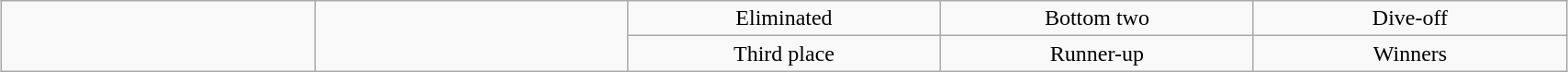<table class="wikitable"  style="margin:1em auto; text-align:center; white-space:nowrap; width:90%;">
<tr>
<td width="141" rowspan=2></td>
<td width="141" rowspan=2></td>
<td width="141"> Eliminated</td>
<td width="141"> Bottom two</td>
<td width="141"> Dive-off</td>
</tr>
<tr>
<td> Third place</td>
<td> Runner-up</td>
<td> Winners</td>
</tr>
</table>
